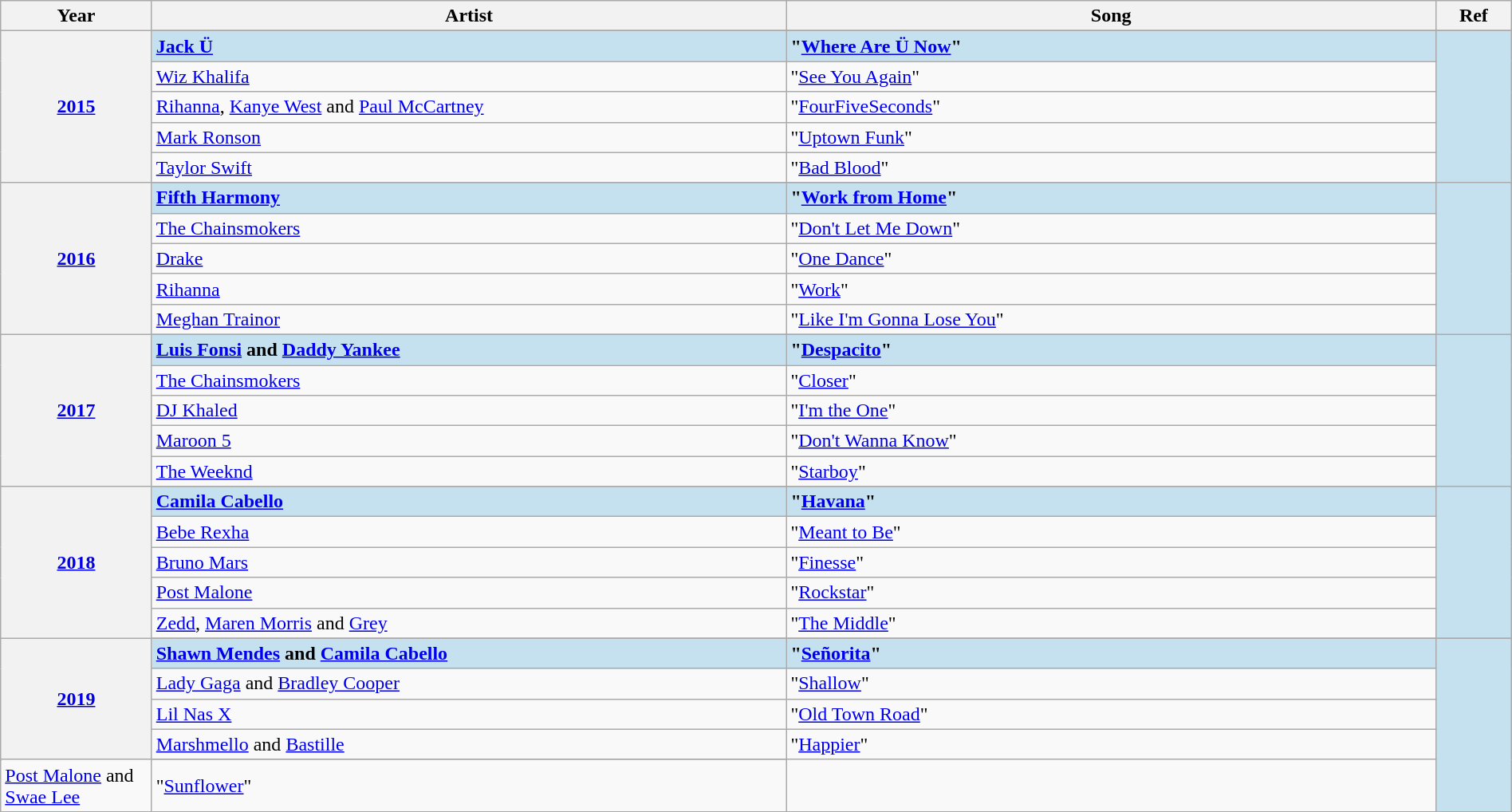<table class="wikitable" width="100%">
<tr>
<th width="10%">Year</th>
<th width="42%">Artist</th>
<th width="43%">Song</th>
<th width="5%">Ref</th>
</tr>
<tr>
<th rowspan="6" align="center"><a href='#'>2015<br></a></th>
</tr>
<tr style="background:#c5e1f0">
<td><strong><a href='#'>Jack Ü</a> </strong></td>
<td><strong>"<a href='#'>Where Are Ü Now</a>"</strong></td>
<td rowspan="6" align="center"></td>
</tr>
<tr>
<td><a href='#'>Wiz Khalifa</a> </td>
<td>"<a href='#'>See You Again</a>"</td>
</tr>
<tr>
<td><a href='#'>Rihanna</a>, <a href='#'>Kanye West</a> and <a href='#'>Paul McCartney</a></td>
<td>"<a href='#'>FourFiveSeconds</a>"</td>
</tr>
<tr>
<td><a href='#'>Mark Ronson</a> </td>
<td>"<a href='#'>Uptown Funk</a>"</td>
</tr>
<tr>
<td><a href='#'>Taylor Swift</a> </td>
<td>"<a href='#'>Bad Blood</a>"</td>
</tr>
<tr>
<th rowspan="6" align="center"><a href='#'>2016<br></a></th>
</tr>
<tr style="background:#c5e1f0">
<td><strong><a href='#'>Fifth Harmony</a> </strong></td>
<td><strong>"<a href='#'>Work from Home</a>"</strong></td>
<td rowspan="6" align="center"></td>
</tr>
<tr>
<td><a href='#'>The Chainsmokers</a> </td>
<td>"<a href='#'>Don't Let Me Down</a>"</td>
</tr>
<tr>
<td><a href='#'>Drake</a> </td>
<td>"<a href='#'>One Dance</a>"</td>
</tr>
<tr>
<td><a href='#'>Rihanna</a> </td>
<td>"<a href='#'>Work</a>"</td>
</tr>
<tr>
<td><a href='#'>Meghan Trainor</a> </td>
<td>"<a href='#'>Like I'm Gonna Lose You</a>"</td>
</tr>
<tr>
<th rowspan="6" align="center"><a href='#'>2017<br></a></th>
</tr>
<tr style="background:#c5e1f0">
<td><strong><a href='#'>Luis Fonsi</a> and <a href='#'>Daddy Yankee</a> </strong></td>
<td><strong>"<a href='#'>Despacito</a>"</strong></td>
<td rowspan="6" align="center"></td>
</tr>
<tr>
<td><a href='#'>The Chainsmokers</a> </td>
<td>"<a href='#'>Closer</a>"</td>
</tr>
<tr>
<td><a href='#'>DJ Khaled</a> </td>
<td>"<a href='#'>I'm the One</a>"</td>
</tr>
<tr>
<td><a href='#'>Maroon 5</a> </td>
<td>"<a href='#'>Don't Wanna Know</a>"</td>
</tr>
<tr>
<td><a href='#'>The Weeknd</a> </td>
<td>"<a href='#'>Starboy</a>"</td>
</tr>
<tr>
<th rowspan="6" align="center"><a href='#'>2018<br></a></th>
</tr>
<tr style="background:#c5e1f0">
<td><strong><a href='#'>Camila Cabello</a> </strong></td>
<td><strong>"<a href='#'>Havana</a>"</strong></td>
<td rowspan="5" align="center"></td>
</tr>
<tr>
<td><a href='#'>Bebe Rexha</a> </td>
<td>"<a href='#'>Meant to Be</a>"</td>
</tr>
<tr>
<td><a href='#'>Bruno Mars</a> </td>
<td>"<a href='#'>Finesse</a>"</td>
</tr>
<tr>
<td><a href='#'>Post Malone</a> </td>
<td>"<a href='#'>Rockstar</a>"</td>
</tr>
<tr>
<td><a href='#'>Zedd</a>, <a href='#'>Maren Morris</a> and <a href='#'>Grey</a></td>
<td>"<a href='#'>The Middle</a>"</td>
</tr>
<tr>
<th rowspan="6"><a href='#'>2019<br></a></th>
</tr>
<tr style="background:#c5e1f0">
<td><strong><a href='#'>Shawn Mendes</a> and <a href='#'>Camila Cabello</a></strong></td>
<td><strong>"<a href='#'>Señorita</a>"</strong></td>
<td rowspan="6" align="center"></td>
</tr>
<tr>
<td><a href='#'>Lady Gaga</a> and <a href='#'>Bradley Cooper</a></td>
<td>"<a href='#'>Shallow</a>"</td>
</tr>
<tr>
<td><a href='#'>Lil Nas X</a> </td>
<td>"<a href='#'>Old Town Road</a>"</td>
</tr>
<tr>
<td><a href='#'>Marshmello</a> and <a href='#'>Bastille</a></td>
<td>"<a href='#'>Happier</a>"</td>
</tr>
<tr>
</tr>
<tr>
<td><a href='#'>Post Malone</a> and <a href='#'>Swae Lee</a></td>
<td>"<a href='#'>Sunflower</a>"</td>
</tr>
</table>
